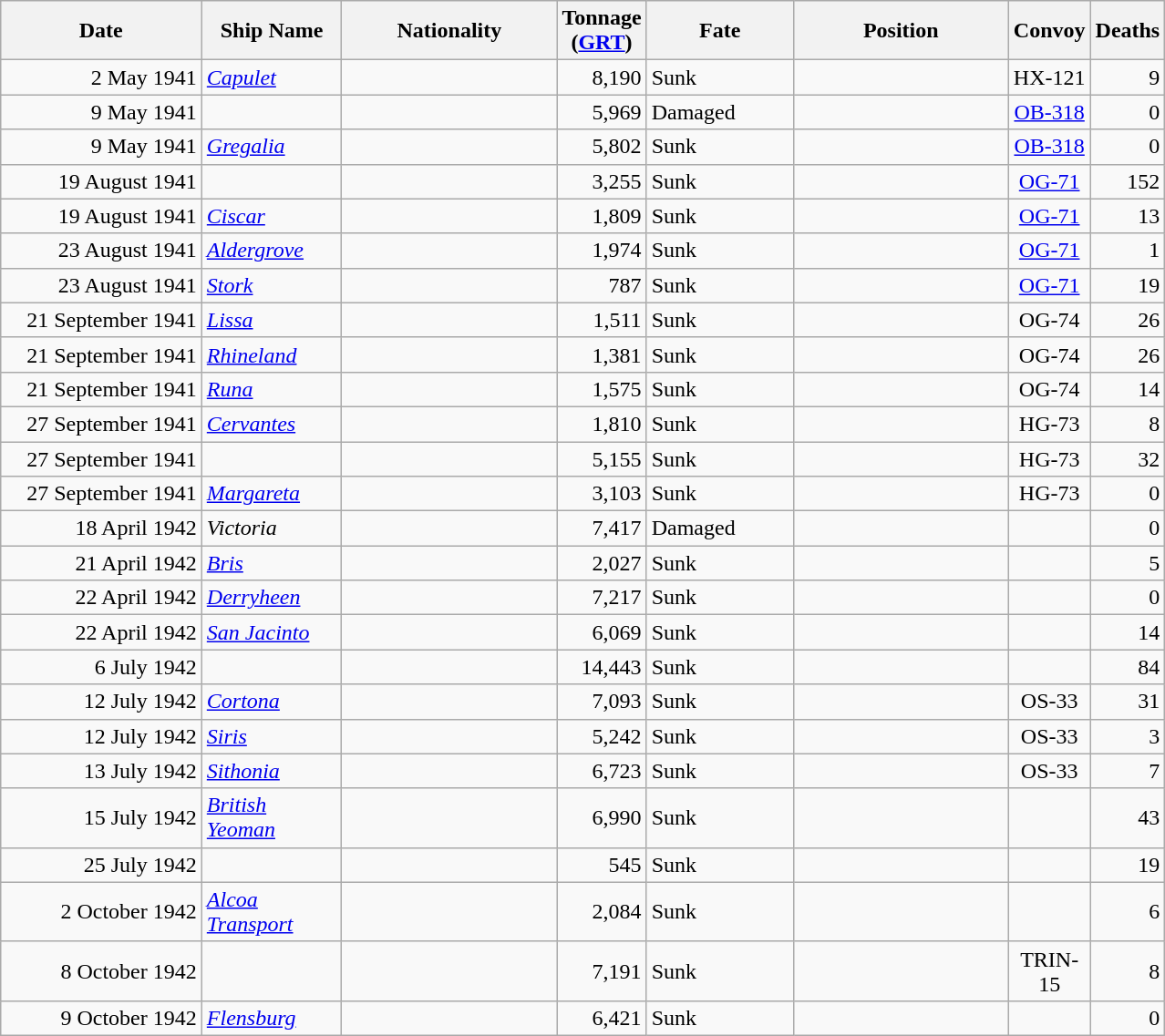<table class="wikitable sortable" style="margin: 1em auto 1em auto;" style="margin: 1em auto 1em auto;">
<tr>
<th width="140px">Date</th>
<th width="95px">Ship Name</th>
<th width="150px">Nationality</th>
<th width="20px">Tonnage<br>(<a href='#'>GRT</a>)</th>
<th width="100px">Fate</th>
<th width="150px">Position</th>
<th width="25px">Convoy</th>
<th width="20px">Deaths</th>
</tr>
<tr>
<td align="right">2 May 1941</td>
<td align="left"><a href='#'><em>Capulet</em></a></td>
<td align="left"></td>
<td align="right">8,190</td>
<td align="left">Sunk</td>
<td align="left"></td>
<td align="center">HX-121</td>
<td align="right">9</td>
</tr>
<tr>
<td align="right">9 May 1941</td>
<td align="left"></td>
<td align="left"></td>
<td align="right">5,969</td>
<td align="left">Damaged</td>
<td align="left"></td>
<td align="center"><a href='#'>OB-318</a></td>
<td align="right">0</td>
</tr>
<tr>
<td align="right">9 May 1941</td>
<td align="left"><a href='#'><em>Gregalia</em></a></td>
<td align="left"></td>
<td align="right">5,802</td>
<td align="left">Sunk</td>
<td align="left"></td>
<td align="center"><a href='#'>OB-318</a></td>
<td align="right">0</td>
</tr>
<tr>
<td align="right">19 August 1941</td>
<td align="left"></td>
<td align="left"></td>
<td align="right">3,255</td>
<td align="left">Sunk</td>
<td align="left"></td>
<td align="center"><a href='#'>OG-71</a></td>
<td align="right">152</td>
</tr>
<tr>
<td align="right">19 August 1941</td>
<td align="left"><a href='#'><em>Ciscar</em></a></td>
<td align="left"></td>
<td align="right">1,809</td>
<td align="left">Sunk</td>
<td align="left"></td>
<td align="center"><a href='#'>OG-71</a></td>
<td align="right">13</td>
</tr>
<tr>
<td align="right">23 August 1941</td>
<td align="left"><a href='#'><em>Aldergrove</em></a></td>
<td align="left"></td>
<td align="right">1,974</td>
<td align="left">Sunk</td>
<td align="left"></td>
<td align="center"><a href='#'>OG-71</a></td>
<td align="right">1</td>
</tr>
<tr>
<td align="right">23 August 1941</td>
<td align="left"><a href='#'><em>Stork</em></a></td>
<td align="left"></td>
<td align="right">787</td>
<td align="left">Sunk</td>
<td align="left"></td>
<td align="center"><a href='#'>OG-71</a></td>
<td align="right">19</td>
</tr>
<tr>
<td align="right">21 September 1941</td>
<td align="left"><a href='#'><em>Lissa</em></a></td>
<td align="left"></td>
<td align="right">1,511</td>
<td align="left">Sunk</td>
<td align="left"></td>
<td align="center">OG-74</td>
<td align="right">26</td>
</tr>
<tr>
<td align="right">21 September 1941</td>
<td align="left"><a href='#'><em>Rhineland</em></a></td>
<td align="left"></td>
<td align="right">1,381</td>
<td align="left">Sunk</td>
<td align="left"></td>
<td align="center">OG-74</td>
<td align="right">26</td>
</tr>
<tr>
<td align="right">21 September 1941</td>
<td align="left"><a href='#'><em>Runa</em></a></td>
<td align="left"></td>
<td align="right">1,575</td>
<td align="left">Sunk</td>
<td align="left"></td>
<td align="center">OG-74</td>
<td align="right">14</td>
</tr>
<tr>
<td align="right">27 September 1941</td>
<td align="left"><a href='#'><em>Cervantes</em></a></td>
<td align="left"></td>
<td align="right">1,810</td>
<td align="left">Sunk</td>
<td align="left"></td>
<td align="center">HG-73</td>
<td align="right">8</td>
</tr>
<tr>
<td align="right">27 September 1941</td>
<td align="left"></td>
<td align="left"></td>
<td align="right">5,155</td>
<td align="left">Sunk</td>
<td align="left"></td>
<td align="center">HG-73</td>
<td align="right">32</td>
</tr>
<tr>
<td align="right">27 September 1941</td>
<td align="left"><a href='#'><em>Margareta</em></a></td>
<td align="left"></td>
<td align="right">3,103</td>
<td align="left">Sunk</td>
<td align="left"></td>
<td align="center">HG-73</td>
<td align="right">0</td>
</tr>
<tr>
<td align="right">18 April 1942</td>
<td align="left"><em>Victoria</em></td>
<td align="left"></td>
<td align="right">7,417</td>
<td align="left">Damaged</td>
<td align="left"></td>
<td align="center"></td>
<td align="right">0</td>
</tr>
<tr>
<td align="right">21 April 1942</td>
<td align="left"><a href='#'><em>Bris</em></a></td>
<td align="left"></td>
<td align="right">2,027</td>
<td align="left">Sunk</td>
<td align="left"></td>
<td align="center"></td>
<td align="right">5</td>
</tr>
<tr>
<td align="right">22 April 1942</td>
<td align="left"><a href='#'><em>Derryheen</em></a></td>
<td align="left"></td>
<td align="right">7,217</td>
<td align="left">Sunk</td>
<td align="left"></td>
<td align="center"></td>
<td align="right">0</td>
</tr>
<tr>
<td align="right">22 April 1942</td>
<td align="left"><a href='#'><em>San Jacinto</em></a></td>
<td align="left"></td>
<td align="right">6,069</td>
<td align="left">Sunk</td>
<td align="left"></td>
<td align="center"></td>
<td align="right">14</td>
</tr>
<tr>
<td align="right">6 July 1942</td>
<td align="left"></td>
<td align="left"></td>
<td align="right">14,443</td>
<td align="left">Sunk</td>
<td align="left"></td>
<td align="center"></td>
<td align="right">84</td>
</tr>
<tr>
<td align="right">12 July 1942</td>
<td align="left"><a href='#'><em>Cortona</em></a></td>
<td align="left"></td>
<td align="right">7,093</td>
<td align="left">Sunk</td>
<td align="left"></td>
<td align="center">OS-33</td>
<td align="right">31</td>
</tr>
<tr>
<td align="right">12 July 1942</td>
<td align="left"><a href='#'><em>Siris</em></a></td>
<td align="left"></td>
<td align="right">5,242</td>
<td align="left">Sunk</td>
<td align="left"></td>
<td align="center">OS-33</td>
<td align="right">3</td>
</tr>
<tr>
<td align="right">13 July 1942</td>
<td align="left"><a href='#'><em>Sithonia</em></a></td>
<td align="left"></td>
<td align="right">6,723</td>
<td align="left">Sunk</td>
<td align="left"></td>
<td align="center">OS-33</td>
<td align="right">7</td>
</tr>
<tr>
<td align="right">15 July 1942</td>
<td align="left"><a href='#'><em>British Yeoman</em></a></td>
<td align="left"></td>
<td align="right">6,990</td>
<td align="left">Sunk</td>
<td align="left"></td>
<td align="center"></td>
<td align="right">43</td>
</tr>
<tr>
<td align="right">25 July 1942</td>
<td align="left"></td>
<td align="left"></td>
<td align="right">545</td>
<td align="left">Sunk</td>
<td align="left"></td>
<td align="center"></td>
<td align="right">19</td>
</tr>
<tr>
<td align="right">2 October 1942</td>
<td align="left"><a href='#'><em>Alcoa Transport</em></a></td>
<td align="left"></td>
<td align="right">2,084</td>
<td align="left">Sunk</td>
<td align="left"></td>
<td align="center"></td>
<td align="right">6</td>
</tr>
<tr>
<td align="right">8 October 1942</td>
<td align="left"></td>
<td align="left"></td>
<td align="right">7,191</td>
<td align="left">Sunk</td>
<td align="left"></td>
<td align="center">TRIN-15</td>
<td align="right">8</td>
</tr>
<tr>
<td align="right">9 October 1942</td>
<td align="left"><a href='#'><em>Flensburg</em></a></td>
<td align="left"></td>
<td align="right">6,421</td>
<td align="left">Sunk</td>
<td align="left"></td>
<td align="center"></td>
<td align="right">0</td>
</tr>
</table>
